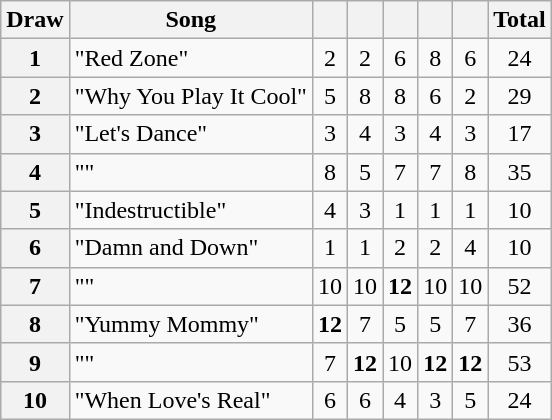<table class="wikitable collapsible nowraplinks plainrowheaders" style="margin: 1em auto 1em auto; text-align:center;">
<tr>
<th scope="col">Draw</th>
<th scope="col">Song</th>
<th scope="col"><small></small></th>
<th scope="col"><small></small></th>
<th scope="col"><small></small></th>
<th scope="col"><small></small></th>
<th scope="col"><small></small></th>
<th scope="col">Total</th>
</tr>
<tr>
<th scope="row" style="text-align:center;">1</th>
<td align="left">"Red Zone"</td>
<td>2</td>
<td>2</td>
<td>6</td>
<td>8</td>
<td>6</td>
<td>24</td>
</tr>
<tr>
<th scope="row" style="text-align:center;">2</th>
<td align="left">"Why You Play It Cool"</td>
<td>5</td>
<td>8</td>
<td>8</td>
<td>6</td>
<td>2</td>
<td>29</td>
</tr>
<tr>
<th scope="row" style="text-align:center;">3</th>
<td align="left">"Let's Dance"</td>
<td>3</td>
<td>4</td>
<td>3</td>
<td>4</td>
<td>3</td>
<td>17</td>
</tr>
<tr>
<th scope="row" style="text-align:center;">4</th>
<td align="left">""</td>
<td>8</td>
<td>5</td>
<td>7</td>
<td>7</td>
<td>8</td>
<td>35</td>
</tr>
<tr>
<th scope="row" style="text-align:center;">5</th>
<td align="left">"Indestructible"</td>
<td>4</td>
<td>3</td>
<td>1</td>
<td>1</td>
<td>1</td>
<td>10</td>
</tr>
<tr>
<th scope="row" style="text-align:center;">6</th>
<td align="left">"Damn and Down"</td>
<td>1</td>
<td>1</td>
<td>2</td>
<td>2</td>
<td>4</td>
<td>10</td>
</tr>
<tr>
<th scope="row" style="text-align:center;">7</th>
<td align="left">""</td>
<td>10</td>
<td>10</td>
<td><strong>12</strong></td>
<td>10</td>
<td>10</td>
<td>52</td>
</tr>
<tr>
<th scope="row" style="text-align:center;">8</th>
<td align="left">"Yummy Mommy"</td>
<td><strong>12</strong></td>
<td>7</td>
<td>5</td>
<td>5</td>
<td>7</td>
<td>36</td>
</tr>
<tr>
<th scope="row" style="text-align:center;">9</th>
<td align="left">""</td>
<td>7</td>
<td><strong>12</strong></td>
<td>10</td>
<td><strong>12</strong></td>
<td><strong>12</strong></td>
<td>53</td>
</tr>
<tr>
<th scope="row" style="text-align:center;">10</th>
<td align="left">"When Love's Real"</td>
<td>6</td>
<td>6</td>
<td>4</td>
<td>3</td>
<td>5</td>
<td>24</td>
</tr>
</table>
